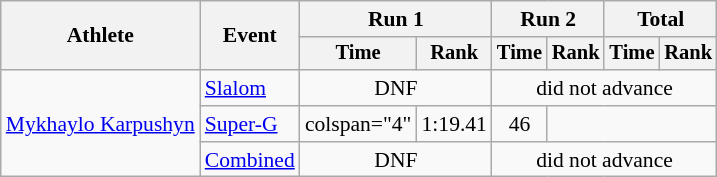<table class="wikitable" style="font-size:90%">
<tr>
<th rowspan=2>Athlete</th>
<th rowspan=2>Event</th>
<th colspan=2>Run 1</th>
<th colspan=2>Run 2</th>
<th colspan=2>Total</th>
</tr>
<tr style="font-size:95%">
<th>Time</th>
<th>Rank</th>
<th>Time</th>
<th>Rank</th>
<th>Time</th>
<th>Rank</th>
</tr>
<tr align=center>
<td align="left" rowspan="3"><a href='#'>Mykhaylo Karpushyn</a></td>
<td align="left"><a href='#'>Slalom</a></td>
<td colspan=2>DNF</td>
<td colspan=4>did not advance</td>
</tr>
<tr align=center>
<td align="left"><a href='#'>Super-G</a></td>
<td>colspan="4" </td>
<td>1:19.41</td>
<td>46</td>
</tr>
<tr align=center>
<td align="left"><a href='#'>Combined</a></td>
<td colspan=2>DNF</td>
<td colspan=4>did not advance</td>
</tr>
</table>
